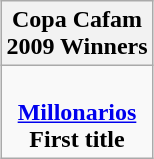<table class="wikitable" style="text-align: center; margin: 0 auto;">
<tr>
<th>Copa Cafam<br>2009 Winners</th>
</tr>
<tr>
<td><br><strong><a href='#'>Millonarios</a></strong><br><strong>First title</strong></td>
</tr>
</table>
